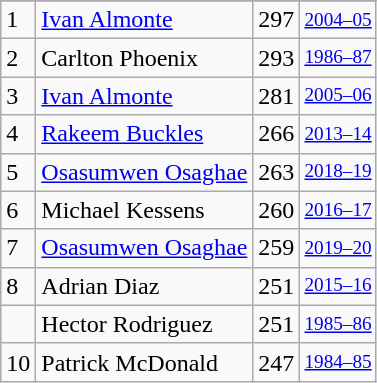<table class="wikitable">
<tr>
</tr>
<tr>
<td>1</td>
<td><a href='#'>Ivan Almonte</a></td>
<td>297</td>
<td style="font-size:80%;"><a href='#'>2004–05</a></td>
</tr>
<tr>
<td>2</td>
<td>Carlton Phoenix</td>
<td>293</td>
<td style="font-size:80%;"><a href='#'>1986–87</a></td>
</tr>
<tr>
<td>3</td>
<td><a href='#'>Ivan Almonte</a></td>
<td>281</td>
<td style="font-size:80%;"><a href='#'>2005–06</a></td>
</tr>
<tr>
<td>4</td>
<td><a href='#'>Rakeem Buckles</a></td>
<td>266</td>
<td style="font-size:80%;"><a href='#'>2013–14</a></td>
</tr>
<tr>
<td>5</td>
<td><a href='#'>Osasumwen Osaghae</a></td>
<td>263</td>
<td style="font-size:80%;"><a href='#'>2018–19</a></td>
</tr>
<tr>
<td>6</td>
<td>Michael Kessens</td>
<td>260</td>
<td style="font-size:80%;"><a href='#'>2016–17</a></td>
</tr>
<tr>
<td>7</td>
<td><a href='#'>Osasumwen Osaghae</a></td>
<td>259</td>
<td style="font-size:80%;"><a href='#'>2019–20</a></td>
</tr>
<tr>
<td>8</td>
<td>Adrian Diaz</td>
<td>251</td>
<td style="font-size:80%;"><a href='#'>2015–16</a></td>
</tr>
<tr>
<td></td>
<td>Hector Rodriguez</td>
<td>251</td>
<td style="font-size:80%;"><a href='#'>1985–86</a></td>
</tr>
<tr>
<td>10</td>
<td>Patrick McDonald</td>
<td>247</td>
<td style="font-size:80%;"><a href='#'>1984–85</a></td>
</tr>
</table>
